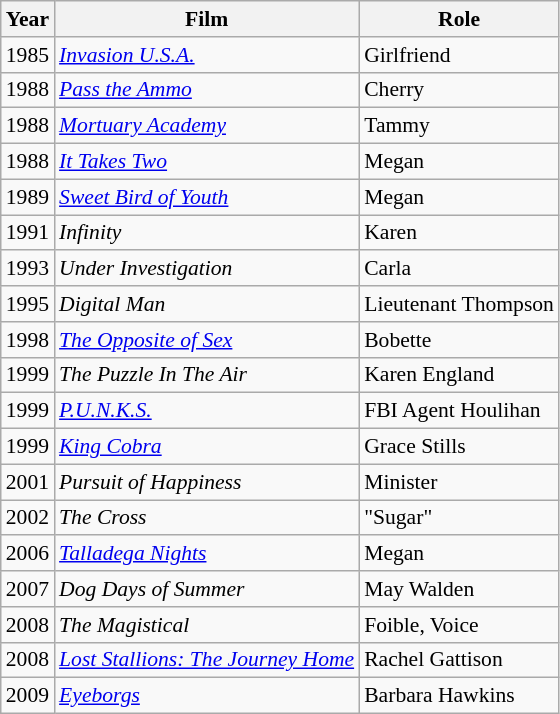<table class="wikitable" style="font-size: 90%;">
<tr>
<th>Year</th>
<th>Film</th>
<th>Role</th>
</tr>
<tr>
<td>1985</td>
<td><em><a href='#'>Invasion U.S.A.</a></em></td>
<td>Girlfriend</td>
</tr>
<tr>
<td>1988</td>
<td><em><a href='#'>Pass the Ammo</a></em></td>
<td>Cherry</td>
</tr>
<tr>
<td>1988</td>
<td><em><a href='#'>Mortuary Academy</a></em></td>
<td>Tammy</td>
</tr>
<tr>
<td>1988</td>
<td><em><a href='#'>It Takes Two</a></em></td>
<td>Megan</td>
</tr>
<tr>
<td>1989</td>
<td><em><a href='#'>Sweet Bird of Youth</a></em></td>
<td>Megan</td>
</tr>
<tr>
<td>1991</td>
<td><em>Infinity</em></td>
<td>Karen</td>
</tr>
<tr>
<td>1993</td>
<td><em>Under Investigation</em></td>
<td>Carla</td>
</tr>
<tr>
<td>1995</td>
<td><em>Digital Man</em></td>
<td>Lieutenant Thompson</td>
</tr>
<tr>
<td>1998</td>
<td><em><a href='#'>The Opposite of Sex</a></em></td>
<td>Bobette</td>
</tr>
<tr>
<td>1999</td>
<td><em>The Puzzle In The Air</em></td>
<td>Karen England</td>
</tr>
<tr>
<td>1999</td>
<td><em><a href='#'>P.U.N.K.S.</a></em></td>
<td>FBI Agent Houlihan</td>
</tr>
<tr>
<td>1999</td>
<td><em><a href='#'>King Cobra</a></em></td>
<td>Grace Stills</td>
</tr>
<tr>
<td>2001</td>
<td><em>Pursuit of Happiness</em></td>
<td>Minister</td>
</tr>
<tr>
<td>2002</td>
<td><em>The Cross</em></td>
<td>"Sugar"</td>
</tr>
<tr>
<td>2006</td>
<td><em><a href='#'>Talladega Nights</a></em></td>
<td>Megan</td>
</tr>
<tr>
<td>2007</td>
<td><em>Dog Days of Summer</em></td>
<td>May Walden</td>
</tr>
<tr>
<td>2008</td>
<td><em>The Magistical</em></td>
<td>Foible, Voice</td>
</tr>
<tr>
<td>2008</td>
<td><em><a href='#'>Lost Stallions: The Journey Home</a></em></td>
<td>Rachel Gattison</td>
</tr>
<tr>
<td>2009</td>
<td><em><a href='#'>Eyeborgs</a></em></td>
<td>Barbara Hawkins</td>
</tr>
</table>
